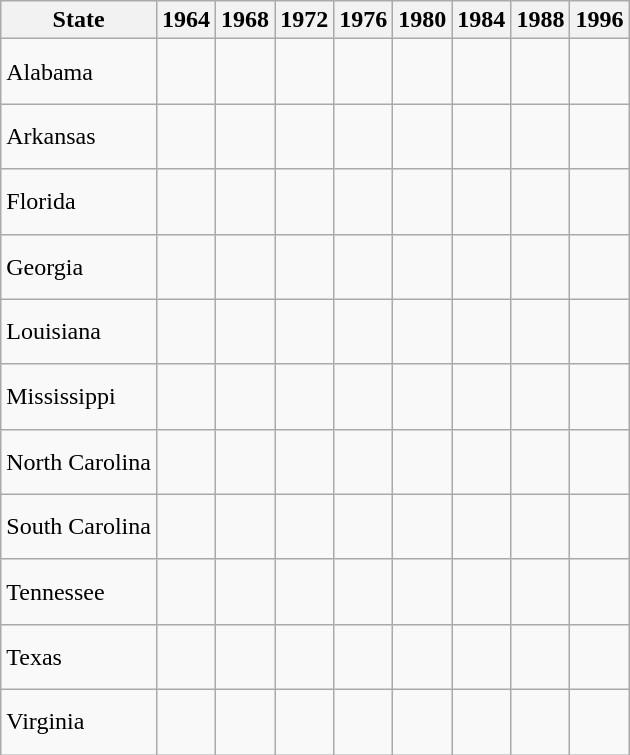<table class="wikitable sortable mw-collapsible">
<tr>
<th>State</th>
<th>1964</th>
<th>1968</th>
<th>1972</th>
<th>1976</th>
<th>1980</th>
<th>1984</th>
<th>1988</th>
<th>1996</th>
</tr>
<tr>
<td>Alabama</td>
<td> <br> </td>
<td> <br>  <br> </td>
<td> <br> </td>
<td> <br> </td>
<td> <br>  </td>
<td> <br> </td>
<td> <br> </td>
<td> <br>  <br> </td>
</tr>
<tr>
<td>Arkansas</td>
<td> <br> </td>
<td> <br>  <br> </td>
<td> <br> </td>
<td> <br> </td>
<td> <br>  </td>
<td> <br>  </td>
<td> <br> </td>
<td> <br>  <br> </td>
</tr>
<tr>
<td>Florida</td>
<td> <br> </td>
<td> <br>  <br> </td>
<td> <br>  </td>
<td> <br> </td>
<td> <br> </td>
<td> <br> </td>
<td> <br> </td>
<td> <br>  <br> </td>
</tr>
<tr>
<td>Georgia</td>
<td><br> </td>
<td> <br>  <br> </td>
<td> <br> </td>
<td> <br> </td>
<td> <br> </td>
<td> <br> </td>
<td> <br> </td>
<td> <br>  <br> </td>
</tr>
<tr>
<td>Louisiana</td>
<td><br> </td>
<td> <br>  <br> </td>
<td> <br> </td>
<td> <br> </td>
<td> <br>  </td>
<td> <br>  </td>
<td> <br> </td>
<td> <br>  <br> </td>
</tr>
<tr>
<td>Mississippi</td>
<td><br> </td>
<td> <br>  <br> </td>
<td> <br> </td>
<td> <br> </td>
<td> <br>  </td>
<td> <br>  </td>
<td> <br> </td>
</tr>
<tr>
<td>North Carolina</td>
<td><br> </td>
<td> <br>  <br> </td>
<td> <br> </td>
<td> <br> </td>
<td> <br> </td>
<td> <br> </td>
<td> <br> </td>
<td> <br>  <br> </td>
</tr>
<tr>
<td>South Carolina</td>
<td><br> </td>
<td> <br>  <br> </td>
<td> <br> </td>
<td> <br> </td>
<td> <br> </td>
<td> <br> </td>
<td> <br> </td>
<td> <br>  <br> </td>
</tr>
<tr>
<td>Tennessee</td>
<td><br> </td>
<td> <br>  <br> </td>
<td> <br> </td>
<td> <br> </td>
<td> <br> </td>
<td> <br> </td>
<td> <br> </td>
<td> <br>  <br> </td>
</tr>
<tr>
<td>Texas</td>
<td><br> </td>
<td> <br>  <br> </td>
<td> <br> </td>
<td> <br> </td>
<td> <br> </td>
<td> <br> </td>
<td> <br> </td>
<td> <br>  <br> </td>
</tr>
<tr>
<td>Virginia</td>
<td><br> </td>
<td> <br>  <br> </td>
<td> <br> </td>
<td> <br> </td>
<td> <br> </td>
<td> <br> </td>
<td> <br> </td>
<td> <br>  <br> </td>
</tr>
</table>
